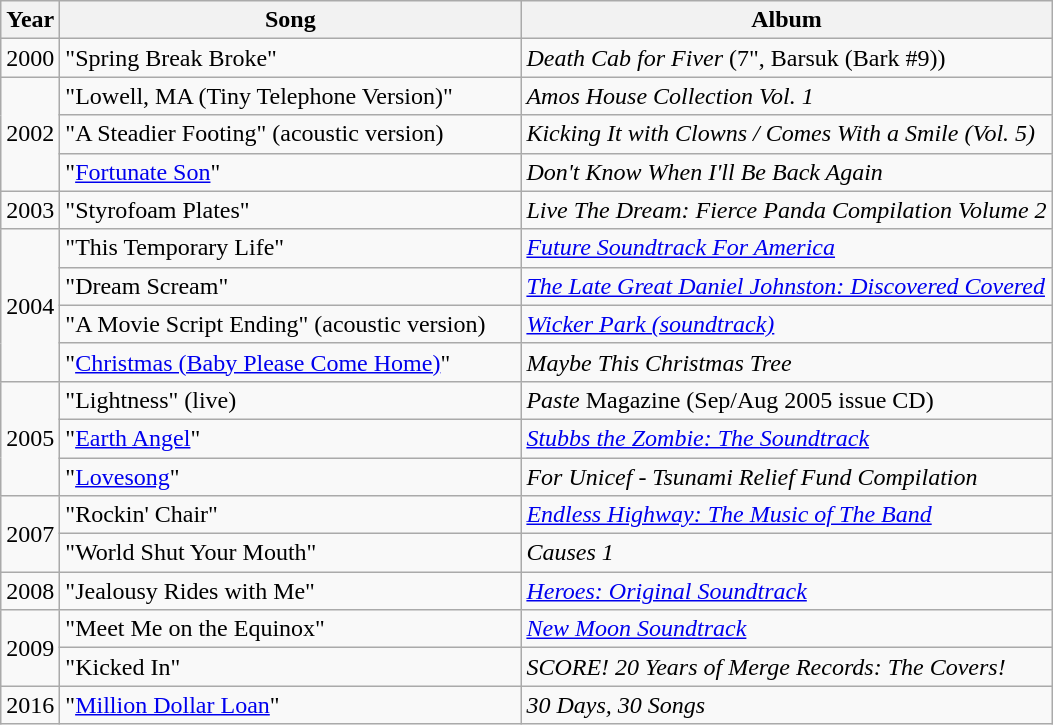<table class="wikitable">
<tr>
<th>Year</th>
<th width=300>Song</th>
<th>Album</th>
</tr>
<tr>
<td>2000</td>
<td>"Spring Break Broke"</td>
<td><em>Death Cab for Fiver</em> (7", Barsuk (Bark #9))</td>
</tr>
<tr>
<td rowspan="3">2002</td>
<td>"Lowell, MA (Tiny Telephone Version)"</td>
<td><em>Amos House Collection Vol. 1</em></td>
</tr>
<tr>
<td>"A Steadier Footing" (acoustic version)</td>
<td><em>Kicking It with Clowns / Comes With a Smile (Vol. 5)</em></td>
</tr>
<tr>
<td>"<a href='#'>Fortunate Son</a>"</td>
<td><em>Don't Know When I'll Be Back Again</em></td>
</tr>
<tr>
<td>2003</td>
<td>"Styrofoam Plates"</td>
<td><em>Live The Dream: Fierce Panda Compilation Volume 2</em></td>
</tr>
<tr>
<td rowspan="4">2004</td>
<td>"This Temporary Life"</td>
<td><em><a href='#'>Future Soundtrack For America</a></em></td>
</tr>
<tr>
<td>"Dream Scream"</td>
<td><em><a href='#'>The Late Great Daniel Johnston: Discovered Covered</a></em></td>
</tr>
<tr>
<td>"A Movie Script Ending" (acoustic version)</td>
<td><em><a href='#'>Wicker Park (soundtrack)</a></em></td>
</tr>
<tr>
<td>"<a href='#'>Christmas (Baby Please Come Home)</a>"</td>
<td><em>Maybe This Christmas Tree</em></td>
</tr>
<tr>
<td rowspan="3">2005</td>
<td>"Lightness" (live)</td>
<td><em>Paste</em> Magazine (Sep/Aug 2005 issue CD)</td>
</tr>
<tr>
<td>"<a href='#'>Earth Angel</a>"</td>
<td><em><a href='#'>Stubbs the Zombie: The Soundtrack</a></em></td>
</tr>
<tr>
<td>"<a href='#'>Lovesong</a>"</td>
<td><em>For Unicef - Tsunami Relief Fund Compilation</em></td>
</tr>
<tr>
<td rowspan="2">2007</td>
<td>"Rockin' Chair"</td>
<td><em><a href='#'>Endless Highway: The Music of The Band</a></em></td>
</tr>
<tr>
<td>"World Shut Your Mouth"</td>
<td><em>Causes 1</em></td>
</tr>
<tr>
<td>2008</td>
<td>"Jealousy Rides with Me"</td>
<td><em><a href='#'>Heroes: Original Soundtrack</a></em></td>
</tr>
<tr>
<td rowspan="2">2009</td>
<td>"Meet Me on the Equinox"</td>
<td><em><a href='#'>New Moon Soundtrack</a></em></td>
</tr>
<tr>
<td>"Kicked In"</td>
<td><em>SCORE! 20 Years of Merge Records: The Covers!</em></td>
</tr>
<tr>
<td>2016</td>
<td>"<a href='#'>Million Dollar Loan</a>"</td>
<td><em>30 Days, 30 Songs</em></td>
</tr>
</table>
